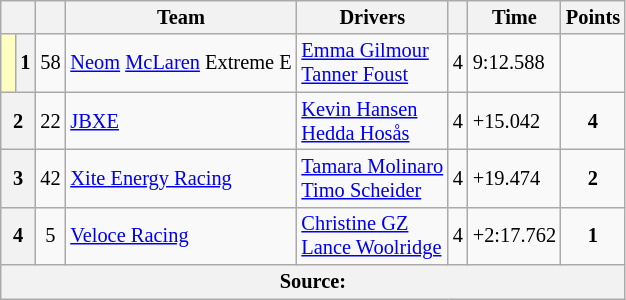<table class="wikitable" style="font-size: 85%">
<tr>
<th scope="col" colspan="2"></th>
<th scope="col"></th>
<th scope="col">Team</th>
<th scope="col">Drivers</th>
<th scope="col"></th>
<th scope="col">Time</th>
<th scope="col">Points</th>
</tr>
<tr>
<td style="background-color:#FFFFBF"> </td>
<th scope=row>1</th>
<td align=center>58</td>
<td> <a href='#'>Neom</a> <a href='#'>McLaren</a> Extreme E</td>
<td> <a href='#'>Emma Gilmour</a><br> <a href='#'>Tanner Foust</a></td>
<td>4</td>
<td>9:12.588</td>
<td></td>
</tr>
<tr>
<th scope=row colspan=2>2</th>
<td align=center>22</td>
<td> <a href='#'>JBXE</a></td>
<td> <a href='#'>Kevin Hansen</a><br> <a href='#'>Hedda Hosås</a></td>
<td>4</td>
<td>+15.042</td>
<td align=center><strong>4</strong></td>
</tr>
<tr>
<th scope=row colspan=2>3</th>
<td align=center>42</td>
<td> <a href='#'>Xite Energy Racing</a></td>
<td> <a href='#'>Tamara Molinaro</a><br> <a href='#'>Timo Scheider</a></td>
<td>4</td>
<td>+19.474</td>
<td align=center><strong>2</strong></td>
</tr>
<tr>
<th scope=row colspan=2>4</th>
<td align=center>5</td>
<td> <a href='#'>Veloce Racing</a></td>
<td> <a href='#'>Christine GZ</a><br> <a href='#'>Lance Woolridge</a></td>
<td>4</td>
<td>+2:17.762</td>
<td align=center><strong>1</strong></td>
</tr>
<tr>
<th colspan="8">Source:</th>
</tr>
</table>
